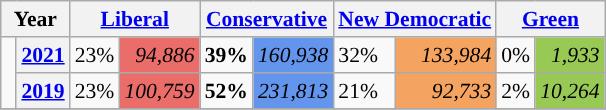<table class="wikitable" style="float:right; width:400; font-size:90%; margin-left:1em;">
<tr>
<th colspan="2" scope="col">Year</th>
<th colspan="2" scope="col"><a href='#'>Liberal</a></th>
<th colspan="2" scope="col"><a href='#'>Conservative</a></th>
<th colspan="2" scope="col"><a href='#'>New Democratic</a></th>
<th colspan="2" scope="col"><a href='#'>Green</a></th>
</tr>
<tr>
<td rowspan="2" style="width: 0.25em; background-color: "></td>
<th><a href='#'>2021</a></th>
<td>23%</td>
<td style="text-align:right; background:#EA6D6A;"><em>94,886</em></td>
<td><strong>39%</strong></td>
<td style="text-align:right; background:#6495ED;"><em>160,938</em></td>
<td>32%</td>
<td style="text-align:right; background:#F4A460;"><em>133,984</em></td>
<td>0%</td>
<td style="text-align:right; background:#99C955;"><em>1,933</em></td>
</tr>
<tr>
<th><a href='#'>2019</a></th>
<td>23%</td>
<td style="text-align:right; background:#EA6D6A;"><em>100,759</em></td>
<td><strong>52%</strong></td>
<td style="text-align:right; background:#6495ED;"><em>231,813</em></td>
<td>21%</td>
<td style="text-align:right; background:#F4A460;"><em>92,733</em></td>
<td>2%</td>
<td style="text-align:right; background:#99C955;"><em>10,264</em></td>
</tr>
<tr>
</tr>
</table>
